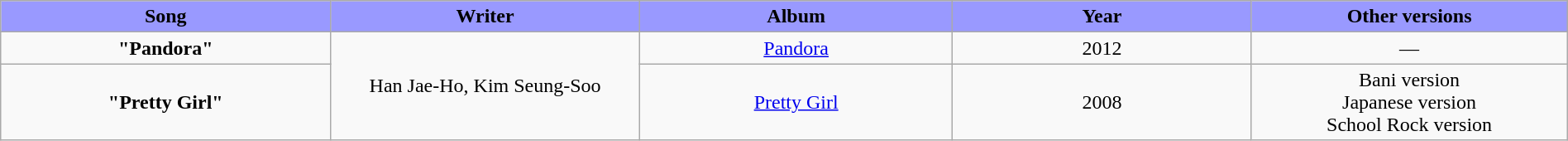<table class="wikitable" style="margin:0.5em auto; clear:both; text-align:center; width:100%">
<tr>
<th width="500" style="background: #99F;">Song</th>
<th width="500" style="background: #99F;">Writer</th>
<th width="500" style="background: #99F;">Album</th>
<th width="500" style="background: #99F;">Year</th>
<th width="500" style="background: #99F;">Other versions</th>
</tr>
<tr>
<td><strong>"Pandora"</strong></td>
<td rowspan="2">Han Jae-Ho, Kim Seung-Soo</td>
<td><a href='#'>Pandora</a></td>
<td>2012</td>
<td>—</td>
</tr>
<tr>
<td><strong>"Pretty Girl"</strong></td>
<td><a href='#'>Pretty Girl</a></td>
<td>2008</td>
<td>Bani version<br>Japanese version<br>School Rock version</td>
</tr>
</table>
